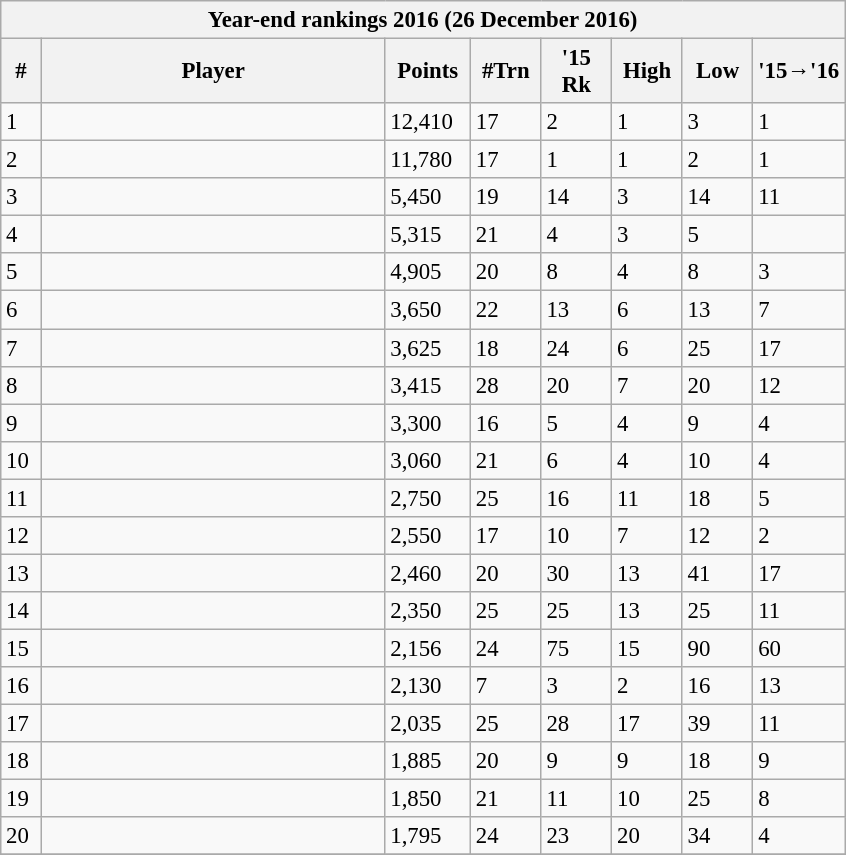<table class="wikitable" style="font-size:95%">
<tr>
<th colspan=8>Year-end rankings 2016 (26 December 2016)</th>
</tr>
<tr>
<th width=20>#</th>
<th width=222>Player</th>
<th width=50>Points</th>
<th width=40>#Trn</th>
<th width=40>'15 Rk</th>
<th width=40>High</th>
<th width=40>Low</th>
<th width=50>'15→'16</th>
</tr>
<tr>
<td>1</td>
<td align=left></td>
<td>12,410</td>
<td>17</td>
<td>2</td>
<td>1</td>
<td>3</td>
<td> 1</td>
</tr>
<tr>
<td>2</td>
<td align=left></td>
<td>11,780</td>
<td>17</td>
<td>1</td>
<td>1</td>
<td>2</td>
<td> 1</td>
</tr>
<tr>
<td>3</td>
<td align=left></td>
<td>5,450</td>
<td>19</td>
<td>14</td>
<td>3</td>
<td>14</td>
<td> 11</td>
</tr>
<tr>
<td>4</td>
<td align=left></td>
<td>5,315</td>
<td>21</td>
<td>4</td>
<td>3</td>
<td>5</td>
<td></td>
</tr>
<tr>
<td>5</td>
<td align=left></td>
<td>4,905</td>
<td>20</td>
<td>8</td>
<td>4</td>
<td>8</td>
<td> 3</td>
</tr>
<tr>
<td>6</td>
<td align=left></td>
<td>3,650</td>
<td>22</td>
<td>13</td>
<td>6</td>
<td>13</td>
<td> 7</td>
</tr>
<tr>
<td>7</td>
<td align=left></td>
<td>3,625</td>
<td>18</td>
<td>24</td>
<td>6</td>
<td>25</td>
<td> 17</td>
</tr>
<tr>
<td>8</td>
<td align=left></td>
<td>3,415</td>
<td>28</td>
<td>20</td>
<td>7</td>
<td>20</td>
<td> 12</td>
</tr>
<tr>
<td>9</td>
<td align=left></td>
<td>3,300</td>
<td>16</td>
<td>5</td>
<td>4</td>
<td>9</td>
<td> 4</td>
</tr>
<tr>
<td>10</td>
<td align=left></td>
<td>3,060</td>
<td>21</td>
<td>6</td>
<td>4</td>
<td>10</td>
<td> 4</td>
</tr>
<tr>
<td>11</td>
<td align=left></td>
<td>2,750</td>
<td>25</td>
<td>16</td>
<td>11</td>
<td>18</td>
<td> 5</td>
</tr>
<tr>
<td>12</td>
<td align=left></td>
<td>2,550</td>
<td>17</td>
<td>10</td>
<td>7</td>
<td>12</td>
<td> 2</td>
</tr>
<tr>
<td>13</td>
<td align=left></td>
<td>2,460</td>
<td>20</td>
<td>30</td>
<td>13</td>
<td>41</td>
<td> 17</td>
</tr>
<tr>
<td>14</td>
<td align=left></td>
<td>2,350</td>
<td>25</td>
<td>25</td>
<td>13</td>
<td>25</td>
<td> 11</td>
</tr>
<tr>
<td>15</td>
<td align=left></td>
<td>2,156</td>
<td>24</td>
<td>75</td>
<td>15</td>
<td>90</td>
<td> 60</td>
</tr>
<tr>
<td>16</td>
<td align=left></td>
<td>2,130</td>
<td>7</td>
<td>3</td>
<td>2</td>
<td>16</td>
<td> 13</td>
</tr>
<tr>
<td>17</td>
<td align=left></td>
<td>2,035</td>
<td>25</td>
<td>28</td>
<td>17</td>
<td>39</td>
<td> 11</td>
</tr>
<tr>
<td>18</td>
<td align=left></td>
<td>1,885</td>
<td>20</td>
<td>9</td>
<td>9</td>
<td>18</td>
<td> 9</td>
</tr>
<tr>
<td>19</td>
<td align=left></td>
<td>1,850</td>
<td>21</td>
<td>11</td>
<td>10</td>
<td>25</td>
<td> 8</td>
</tr>
<tr>
<td>20</td>
<td align=left></td>
<td>1,795</td>
<td>24</td>
<td>23</td>
<td>20</td>
<td>34</td>
<td> 4</td>
</tr>
<tr>
</tr>
</table>
